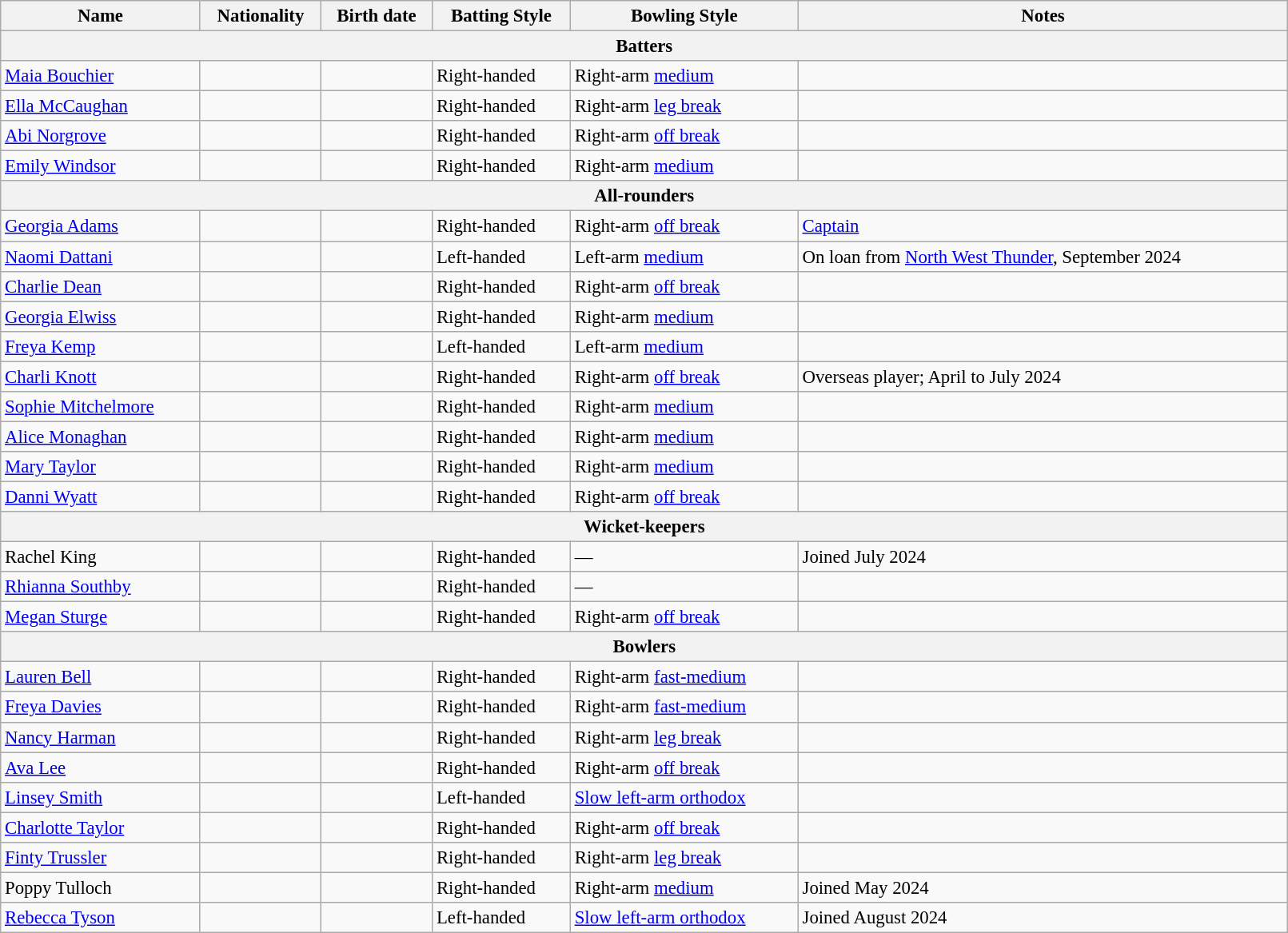<table class="wikitable" style="font-size:95%;" width="85%">
<tr>
<th>Name</th>
<th>Nationality</th>
<th>Birth date</th>
<th>Batting Style</th>
<th>Bowling Style</th>
<th>Notes</th>
</tr>
<tr>
<th colspan="7">Batters</th>
</tr>
<tr>
<td><a href='#'>Maia Bouchier</a></td>
<td></td>
<td></td>
<td>Right-handed</td>
<td>Right-arm <a href='#'>medium</a></td>
<td></td>
</tr>
<tr>
<td><a href='#'>Ella McCaughan</a></td>
<td></td>
<td></td>
<td>Right-handed</td>
<td>Right-arm <a href='#'>leg break</a></td>
<td></td>
</tr>
<tr>
<td><a href='#'>Abi Norgrove</a></td>
<td></td>
<td></td>
<td>Right-handed</td>
<td>Right-arm <a href='#'>off break</a></td>
<td></td>
</tr>
<tr>
<td><a href='#'>Emily Windsor</a></td>
<td></td>
<td></td>
<td>Right-handed</td>
<td>Right-arm <a href='#'>medium</a></td>
<td></td>
</tr>
<tr>
<th colspan="7">All-rounders</th>
</tr>
<tr>
<td><a href='#'>Georgia Adams</a></td>
<td></td>
<td></td>
<td>Right-handed</td>
<td>Right-arm <a href='#'>off break</a></td>
<td><a href='#'>Captain</a></td>
</tr>
<tr>
<td><a href='#'>Naomi Dattani</a></td>
<td></td>
<td></td>
<td>Left-handed</td>
<td>Left-arm <a href='#'>medium</a></td>
<td>On loan from <a href='#'>North West Thunder</a>, September 2024</td>
</tr>
<tr>
<td><a href='#'>Charlie Dean</a></td>
<td></td>
<td></td>
<td>Right-handed</td>
<td>Right-arm <a href='#'>off break</a></td>
<td></td>
</tr>
<tr>
<td><a href='#'>Georgia Elwiss</a></td>
<td></td>
<td></td>
<td>Right-handed</td>
<td>Right-arm <a href='#'>medium</a></td>
<td></td>
</tr>
<tr>
<td><a href='#'>Freya Kemp</a></td>
<td></td>
<td></td>
<td>Left-handed</td>
<td>Left-arm <a href='#'>medium</a></td>
<td></td>
</tr>
<tr>
<td><a href='#'>Charli Knott</a></td>
<td></td>
<td></td>
<td>Right-handed</td>
<td>Right-arm <a href='#'>off break</a></td>
<td>Overseas player; April to July 2024</td>
</tr>
<tr>
<td><a href='#'>Sophie Mitchelmore</a></td>
<td></td>
<td></td>
<td>Right-handed</td>
<td>Right-arm <a href='#'>medium</a></td>
<td></td>
</tr>
<tr>
<td><a href='#'>Alice Monaghan</a></td>
<td></td>
<td></td>
<td>Right-handed</td>
<td>Right-arm <a href='#'>medium</a></td>
<td></td>
</tr>
<tr>
<td><a href='#'>Mary Taylor</a></td>
<td></td>
<td></td>
<td>Right-handed</td>
<td>Right-arm <a href='#'>medium</a></td>
<td></td>
</tr>
<tr>
<td><a href='#'>Danni Wyatt</a></td>
<td></td>
<td></td>
<td>Right-handed</td>
<td>Right-arm <a href='#'>off break</a></td>
<td></td>
</tr>
<tr>
<th colspan="7">Wicket-keepers</th>
</tr>
<tr>
<td>Rachel King</td>
<td></td>
<td></td>
<td>Right-handed</td>
<td>—</td>
<td>Joined July 2024</td>
</tr>
<tr>
<td><a href='#'>Rhianna Southby</a></td>
<td></td>
<td></td>
<td>Right-handed</td>
<td>—</td>
<td></td>
</tr>
<tr>
<td><a href='#'>Megan Sturge</a></td>
<td></td>
<td></td>
<td>Right-handed</td>
<td>Right-arm <a href='#'>off break</a></td>
<td></td>
</tr>
<tr>
<th colspan="7">Bowlers</th>
</tr>
<tr>
<td><a href='#'>Lauren Bell</a></td>
<td></td>
<td></td>
<td>Right-handed</td>
<td>Right-arm <a href='#'>fast-medium</a></td>
<td></td>
</tr>
<tr>
<td><a href='#'>Freya Davies</a></td>
<td></td>
<td></td>
<td>Right-handed</td>
<td>Right-arm <a href='#'>fast-medium</a></td>
<td></td>
</tr>
<tr>
<td><a href='#'>Nancy Harman</a></td>
<td></td>
<td></td>
<td>Right-handed</td>
<td>Right-arm <a href='#'>leg break</a></td>
<td></td>
</tr>
<tr>
<td><a href='#'>Ava Lee</a></td>
<td></td>
<td></td>
<td>Right-handed</td>
<td>Right-arm <a href='#'>off break</a></td>
<td></td>
</tr>
<tr>
<td><a href='#'>Linsey Smith</a></td>
<td></td>
<td></td>
<td>Left-handed</td>
<td><a href='#'>Slow left-arm orthodox</a></td>
<td></td>
</tr>
<tr>
<td><a href='#'>Charlotte Taylor</a></td>
<td></td>
<td></td>
<td>Right-handed</td>
<td>Right-arm <a href='#'>off break</a></td>
<td></td>
</tr>
<tr>
<td><a href='#'>Finty Trussler</a></td>
<td></td>
<td></td>
<td>Right-handed</td>
<td>Right-arm <a href='#'>leg break</a></td>
<td></td>
</tr>
<tr>
<td>Poppy Tulloch</td>
<td></td>
<td></td>
<td>Right-handed</td>
<td>Right-arm <a href='#'>medium</a></td>
<td>Joined May 2024</td>
</tr>
<tr>
<td><a href='#'>Rebecca Tyson</a></td>
<td></td>
<td></td>
<td>Left-handed</td>
<td><a href='#'>Slow left-arm orthodox</a></td>
<td>Joined August 2024</td>
</tr>
</table>
